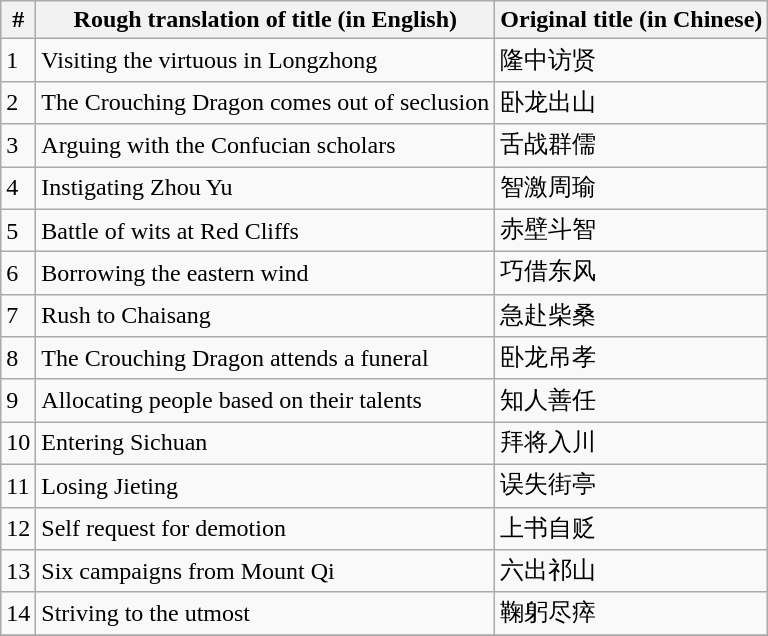<table class="wikitable">
<tr>
<th>#</th>
<th>Rough translation of title (in English)</th>
<th>Original title (in Chinese)</th>
</tr>
<tr>
<td>1</td>
<td>Visiting the virtuous in Longzhong</td>
<td>隆中访贤</td>
</tr>
<tr>
<td>2</td>
<td>The Crouching Dragon comes out of seclusion</td>
<td>卧龙出山</td>
</tr>
<tr>
<td>3</td>
<td>Arguing with the Confucian scholars</td>
<td>舌战群儒</td>
</tr>
<tr>
<td>4</td>
<td>Instigating Zhou Yu</td>
<td>智激周瑜</td>
</tr>
<tr>
<td>5</td>
<td>Battle of wits at Red Cliffs</td>
<td>赤壁斗智</td>
</tr>
<tr>
<td>6</td>
<td>Borrowing the eastern wind</td>
<td>巧借东风</td>
</tr>
<tr>
<td>7</td>
<td>Rush to Chaisang</td>
<td>急赴柴桑</td>
</tr>
<tr>
<td>8</td>
<td>The Crouching Dragon attends a funeral</td>
<td>卧龙吊孝</td>
</tr>
<tr>
<td>9</td>
<td>Allocating people based on their talents</td>
<td>知人善任</td>
</tr>
<tr>
<td>10</td>
<td>Entering Sichuan</td>
<td>拜将入川</td>
</tr>
<tr>
<td>11</td>
<td>Losing Jieting</td>
<td>误失街亭</td>
</tr>
<tr>
<td>12</td>
<td>Self request for demotion</td>
<td>上书自贬</td>
</tr>
<tr>
<td>13</td>
<td>Six campaigns from Mount Qi</td>
<td>六出祁山</td>
</tr>
<tr>
<td>14</td>
<td>Striving to the utmost</td>
<td>鞠躬尽瘁</td>
</tr>
<tr>
</tr>
</table>
